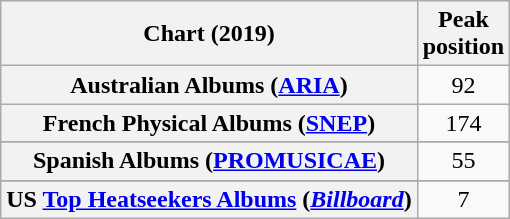<table class="wikitable sortable plainrowheaders" style="text-align:center">
<tr>
<th scope="col">Chart (2019)</th>
<th scope="col">Peak<br>position</th>
</tr>
<tr>
<th scope="row">Australian Albums (<a href='#'>ARIA</a>)</th>
<td>92</td>
</tr>
<tr>
<th scope="row">French Physical Albums (<a href='#'>SNEP</a>)</th>
<td>174</td>
</tr>
<tr>
</tr>
<tr>
</tr>
<tr>
<th scope="row">Spanish Albums (<a href='#'>PROMUSICAE</a>)</th>
<td>55</td>
</tr>
<tr>
</tr>
<tr>
</tr>
<tr>
<th scope="row">US <a href='#'>Top Heatseekers Albums</a> (<em><a href='#'>Billboard</a></em>)</th>
<td>7</td>
</tr>
</table>
